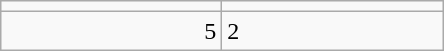<table class="wikitable">
<tr>
<td align=center width=140></td>
<td align=center width=140></td>
</tr>
<tr>
<td align=right>5</td>
<td>2</td>
</tr>
</table>
